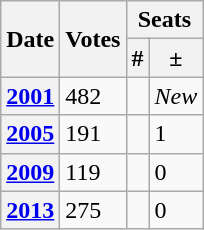<table class="wikitable">
<tr>
<th rowspan="2">Date</th>
<th rowspan="2">Votes</th>
<th colspan="2">Seats</th>
</tr>
<tr>
<th>#</th>
<th>±</th>
</tr>
<tr>
<th><a href='#'>2001</a></th>
<td>482</td>
<td></td>
<td><em>New</em></td>
</tr>
<tr>
<th><a href='#'>2005</a></th>
<td>191</td>
<td></td>
<td> 1</td>
</tr>
<tr>
<th><a href='#'>2009</a></th>
<td>119</td>
<td></td>
<td> 0</td>
</tr>
<tr>
<th><a href='#'>2013</a></th>
<td>275</td>
<td></td>
<td> 0</td>
</tr>
</table>
